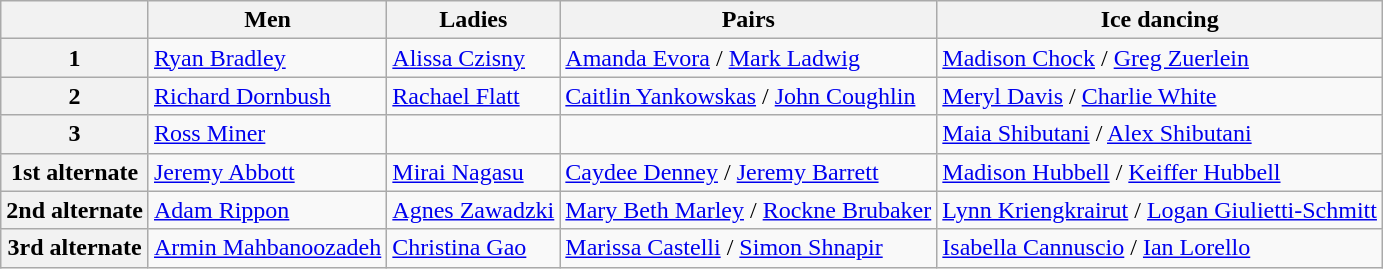<table class="wikitable">
<tr>
<th></th>
<th>Men</th>
<th>Ladies</th>
<th>Pairs</th>
<th>Ice dancing</th>
</tr>
<tr>
<th>1</th>
<td><a href='#'>Ryan Bradley</a></td>
<td><a href='#'>Alissa Czisny</a></td>
<td><a href='#'>Amanda Evora</a> / <a href='#'>Mark Ladwig</a></td>
<td><a href='#'>Madison Chock</a> / <a href='#'>Greg Zuerlein</a></td>
</tr>
<tr>
<th>2</th>
<td><a href='#'>Richard Dornbush</a></td>
<td><a href='#'>Rachael Flatt</a></td>
<td><a href='#'>Caitlin Yankowskas</a> / <a href='#'>John Coughlin</a></td>
<td><a href='#'>Meryl Davis</a> / <a href='#'>Charlie White</a></td>
</tr>
<tr>
<th>3</th>
<td><a href='#'>Ross Miner</a></td>
<td></td>
<td></td>
<td><a href='#'>Maia Shibutani</a> / <a href='#'>Alex Shibutani</a></td>
</tr>
<tr>
<th>1st alternate</th>
<td><a href='#'>Jeremy Abbott</a></td>
<td><a href='#'>Mirai Nagasu</a></td>
<td><a href='#'>Caydee Denney</a> / <a href='#'>Jeremy Barrett</a></td>
<td><a href='#'>Madison Hubbell</a> / <a href='#'>Keiffer Hubbell</a></td>
</tr>
<tr>
<th>2nd alternate</th>
<td><a href='#'>Adam Rippon</a></td>
<td><a href='#'>Agnes Zawadzki</a></td>
<td><a href='#'>Mary Beth Marley</a> / <a href='#'>Rockne Brubaker</a></td>
<td><a href='#'>Lynn Kriengkrairut</a> / <a href='#'>Logan Giulietti-Schmitt</a></td>
</tr>
<tr>
<th>3rd alternate</th>
<td><a href='#'>Armin Mahbanoozadeh</a></td>
<td><a href='#'>Christina Gao</a></td>
<td><a href='#'>Marissa Castelli</a> / <a href='#'>Simon Shnapir</a></td>
<td><a href='#'>Isabella Cannuscio</a> / <a href='#'>Ian Lorello</a></td>
</tr>
</table>
